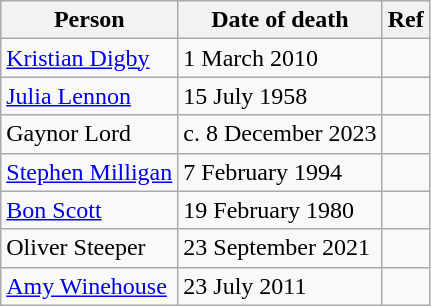<table class="wikitable">
<tr>
<th>Person</th>
<th>Date of death</th>
<th>Ref</th>
</tr>
<tr>
<td><a href='#'>Kristian Digby</a></td>
<td>1 March 2010</td>
<td></td>
</tr>
<tr>
<td><a href='#'>Julia Lennon</a></td>
<td>15 July 1958</td>
<td></td>
</tr>
<tr>
<td>Gaynor Lord</td>
<td>c. 8 December 2023</td>
<td></td>
</tr>
<tr>
<td><a href='#'>Stephen Milligan</a></td>
<td>7 February 1994</td>
<td></td>
</tr>
<tr>
<td><a href='#'>Bon Scott</a></td>
<td>19 February 1980</td>
<td></td>
</tr>
<tr>
<td>Oliver Steeper</td>
<td>23 September 2021</td>
<td></td>
</tr>
<tr>
<td><a href='#'>Amy Winehouse</a></td>
<td>23 July 2011</td>
<td></td>
</tr>
</table>
